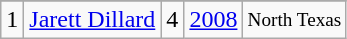<table class="wikitable">
<tr>
</tr>
<tr>
<td>1</td>
<td><a href='#'>Jarett Dillard</a></td>
<td>4</td>
<td><a href='#'>2008</a></td>
<td style="font-size:80%;">North Texas</td>
</tr>
</table>
